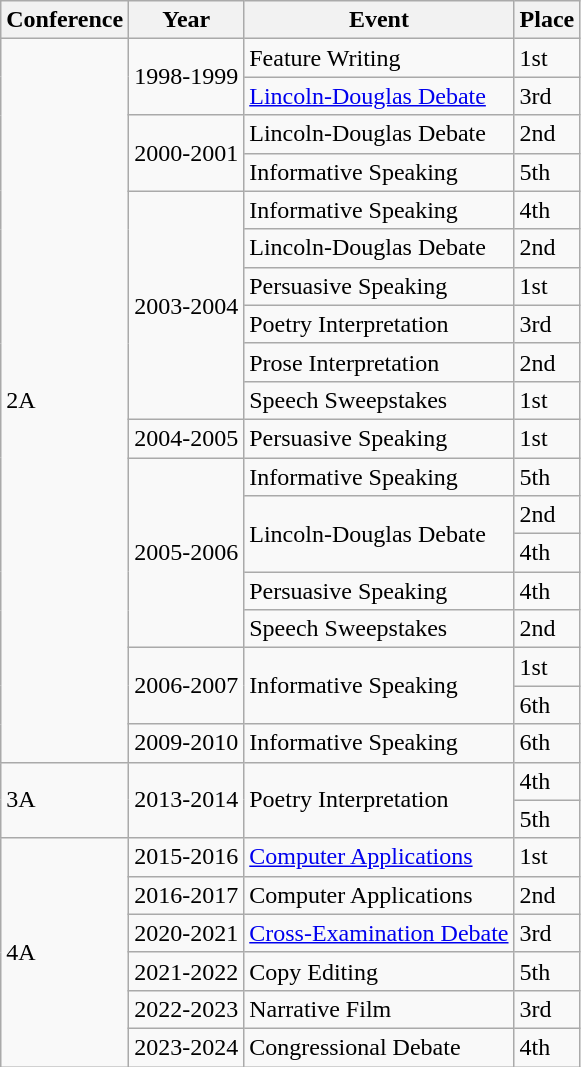<table class=wikitable>
<tr>
<th scope="col">Conference</th>
<th scope="col">Year</th>
<th scope="col">Event</th>
<th scope="col">Place</th>
</tr>
<tr>
<td rowspan="19">2A</td>
<td rowspan="2">1998-1999</td>
<td>Feature Writing</td>
<td>1st</td>
</tr>
<tr>
<td><a href='#'>Lincoln-Douglas Debate</a></td>
<td>3rd</td>
</tr>
<tr>
<td rowspan="2">2000-2001</td>
<td>Lincoln-Douglas Debate</td>
<td>2nd</td>
</tr>
<tr>
<td>Informative Speaking</td>
<td>5th</td>
</tr>
<tr>
<td rowspan="6">2003-2004</td>
<td>Informative Speaking</td>
<td>4th</td>
</tr>
<tr>
<td>Lincoln-Douglas Debate</td>
<td>2nd</td>
</tr>
<tr>
<td>Persuasive Speaking</td>
<td>1st</td>
</tr>
<tr>
<td>Poetry Interpretation</td>
<td>3rd</td>
</tr>
<tr>
<td>Prose Interpretation</td>
<td>2nd</td>
</tr>
<tr>
<td>Speech Sweepstakes</td>
<td>1st</td>
</tr>
<tr>
<td>2004-2005</td>
<td>Persuasive Speaking</td>
<td>1st</td>
</tr>
<tr>
<td rowspan="5">2005-2006</td>
<td>Informative Speaking</td>
<td>5th</td>
</tr>
<tr>
<td rowspan="2">Lincoln-Douglas Debate</td>
<td>2nd</td>
</tr>
<tr>
<td>4th</td>
</tr>
<tr>
<td>Persuasive Speaking</td>
<td>4th</td>
</tr>
<tr>
<td>Speech Sweepstakes</td>
<td>2nd</td>
</tr>
<tr>
<td rowspan="2">2006-2007</td>
<td rowspan="2">Informative Speaking</td>
<td>1st</td>
</tr>
<tr>
<td>6th</td>
</tr>
<tr>
<td>2009-2010</td>
<td>Informative Speaking</td>
<td>6th</td>
</tr>
<tr>
<td rowspan="2">3A</td>
<td rowspan="2">2013-2014</td>
<td rowspan="2">Poetry Interpretation</td>
<td>4th</td>
</tr>
<tr>
<td>5th</td>
</tr>
<tr>
<td rowspan="6">4A</td>
<td>2015-2016</td>
<td><a href='#'>Computer Applications</a></td>
<td>1st</td>
</tr>
<tr>
<td>2016-2017</td>
<td>Computer Applications</td>
<td>2nd</td>
</tr>
<tr>
<td>2020-2021</td>
<td><a href='#'>Cross-Examination Debate</a></td>
<td>3rd</td>
</tr>
<tr>
<td>2021-2022</td>
<td>Copy Editing</td>
<td>5th</td>
</tr>
<tr>
<td>2022-2023</td>
<td>Narrative Film</td>
<td>3rd</td>
</tr>
<tr>
<td>2023-2024</td>
<td>Congressional Debate</td>
<td>4th</td>
</tr>
</table>
